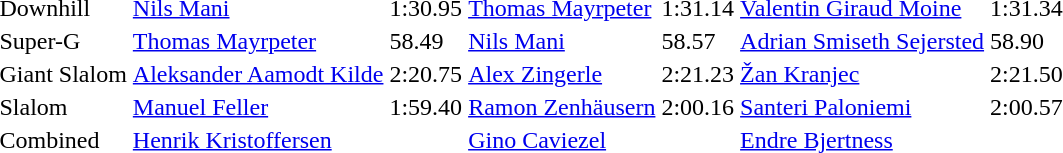<table>
<tr>
<td>Downhill</td>
<td><a href='#'>Nils Mani</a><br></td>
<td>1:30.95</td>
<td><a href='#'>Thomas Mayrpeter</a><br></td>
<td>1:31.14</td>
<td><a href='#'>Valentin Giraud Moine</a><br></td>
<td>1:31.34</td>
</tr>
<tr>
<td>Super-G</td>
<td><a href='#'>Thomas Mayrpeter</a><br></td>
<td>58.49</td>
<td><a href='#'>Nils Mani</a><br></td>
<td>58.57</td>
<td><a href='#'>Adrian Smiseth Sejersted</a><br></td>
<td>58.90</td>
</tr>
<tr>
<td>Giant Slalom</td>
<td><a href='#'>Aleksander Aamodt Kilde</a><br></td>
<td>2:20.75</td>
<td><a href='#'>Alex Zingerle</a><br></td>
<td>2:21.23</td>
<td><a href='#'>Žan Kranjec</a><br></td>
<td>2:21.50</td>
</tr>
<tr>
<td>Slalom</td>
<td><a href='#'>Manuel Feller</a><br></td>
<td>1:59.40</td>
<td><a href='#'>Ramon Zenhäusern</a><br></td>
<td>2:00.16</td>
<td><a href='#'>Santeri Paloniemi</a><br></td>
<td>2:00.57</td>
</tr>
<tr>
<td>Combined</td>
<td colspan="2"><a href='#'>Henrik Kristoffersen</a><br></td>
<td colspan="2"><a href='#'>Gino Caviezel</a><br></td>
<td colspan="2"><a href='#'>Endre Bjertness</a><br></td>
</tr>
</table>
